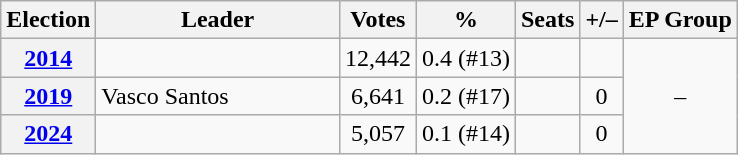<table class="wikitable" style="text-align:center;">
<tr>
<th>Election</th>
<th width="155px">Leader</th>
<th>Votes</th>
<th>%</th>
<th>Seats</th>
<th>+/–</th>
<th>EP Group</th>
</tr>
<tr>
<th><a href='#'>2014</a></th>
<td align=left></td>
<td>12,442</td>
<td>0.4 (#13)</td>
<td></td>
<td></td>
<td rowspan=3 align=center>–</td>
</tr>
<tr>
<th><a href='#'>2019</a></th>
<td align=left>Vasco Santos</td>
<td>6,641</td>
<td>0.2 (#17)</td>
<td></td>
<td>0</td>
</tr>
<tr>
<th><a href='#'>2024</a></th>
<td align=left></td>
<td>5,057</td>
<td>0.1 (#14)</td>
<td></td>
<td>0</td>
</tr>
</table>
